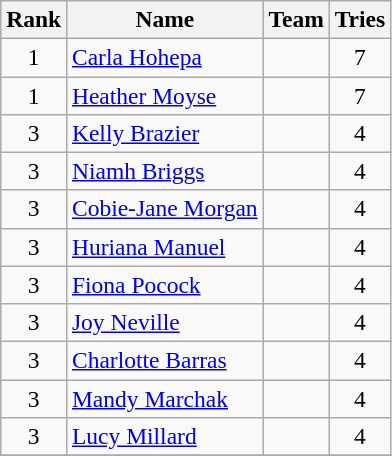<table class="wikitable sortable" style="text-align:center; font-size:98%;">
<tr>
<th>Rank</th>
<th>Name</th>
<th>Team</th>
<th>Tries</th>
</tr>
<tr>
<td>1</td>
<td align="left"><a href='#'>Carla Hohepa</a></td>
<td align="left"></td>
<td>7</td>
</tr>
<tr>
<td>1</td>
<td align="left"><a href='#'>Heather Moyse</a></td>
<td align="left"></td>
<td>7</td>
</tr>
<tr>
<td>3</td>
<td align="left"><a href='#'>Kelly Brazier</a></td>
<td align="left"></td>
<td>4</td>
</tr>
<tr>
<td>3</td>
<td align="left"><a href='#'>Niamh Briggs</a></td>
<td align="left"></td>
<td>4</td>
</tr>
<tr>
<td>3</td>
<td align="left"><a href='#'>Cobie-Jane Morgan</a></td>
<td align="left"></td>
<td>4</td>
</tr>
<tr>
<td>3</td>
<td align="left"><a href='#'>Huriana Manuel</a></td>
<td align="left"></td>
<td>4</td>
</tr>
<tr>
<td>3</td>
<td align="left"><a href='#'>Fiona Pocock</a></td>
<td align="left"></td>
<td>4</td>
</tr>
<tr>
<td>3</td>
<td align="left"><a href='#'>Joy Neville</a></td>
<td align="left"></td>
<td>4</td>
</tr>
<tr>
<td>3</td>
<td align="left"><a href='#'>Charlotte Barras</a></td>
<td align="left"></td>
<td>4</td>
</tr>
<tr>
<td>3</td>
<td align="left"><a href='#'>Mandy Marchak</a></td>
<td align="left"></td>
<td>4</td>
</tr>
<tr>
<td>3</td>
<td align="left"><a href='#'>Lucy Millard</a></td>
<td align="left"></td>
<td>4</td>
</tr>
<tr>
</tr>
</table>
